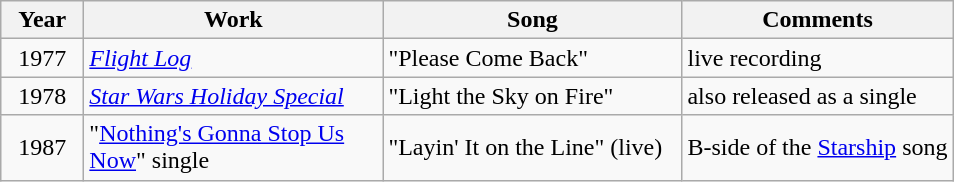<table class="wikitable sortable">
<tr>
<th style="width:3em">Year</th>
<th style="width:12em">Work</th>
<th style="width:12em">Song</th>
<th class="unsortable">Comments</th>
</tr>
<tr>
<td align="center">1977</td>
<td><em><a href='#'>Flight Log</a></em></td>
<td>"Please Come Back"</td>
<td>live recording</td>
</tr>
<tr>
<td align="center">1978</td>
<td><em><a href='#'>Star Wars Holiday Special</a></em></td>
<td>"Light the Sky on Fire"</td>
<td>also released as a single</td>
</tr>
<tr>
<td align="center">1987</td>
<td>"<a href='#'>Nothing's Gonna Stop Us Now</a>" single</td>
<td>"Layin' It on the Line" (live)</td>
<td>B-side of the <a href='#'>Starship</a> song</td>
</tr>
</table>
